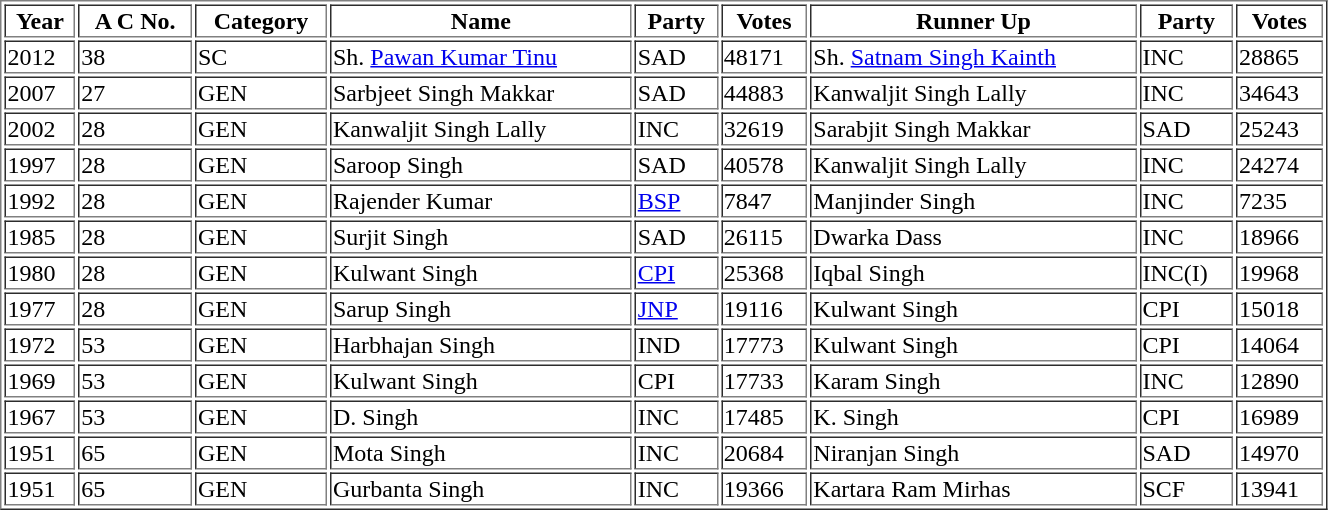<table cellospacing="1" cellpaddingh="1" border="1" width="70%">
<tr>
<th>Year</th>
<th>A C No.</th>
<th>Category</th>
<th>Name</th>
<th>Party</th>
<th>Votes</th>
<th>Runner Up</th>
<th>Party</th>
<th>Votes</th>
</tr>
<tr>
<td>2012</td>
<td>38</td>
<td>SC</td>
<td>Sh. <a href='#'>Pawan Kumar Tinu</a></td>
<td>SAD</td>
<td>48171</td>
<td>Sh. <a href='#'>Satnam Singh Kainth</a></td>
<td>INC</td>
<td>28865</td>
</tr>
<tr>
<td>2007</td>
<td>27</td>
<td>GEN</td>
<td>Sarbjeet Singh Makkar</td>
<td>SAD</td>
<td>44883</td>
<td>Kanwaljit Singh Lally</td>
<td>INC</td>
<td>34643</td>
</tr>
<tr>
<td>2002</td>
<td>28</td>
<td>GEN</td>
<td>Kanwaljit Singh Lally</td>
<td>INC</td>
<td>32619</td>
<td>Sarabjit Singh Makkar</td>
<td>SAD</td>
<td>25243</td>
</tr>
<tr>
<td>1997</td>
<td>28</td>
<td>GEN</td>
<td>Saroop Singh</td>
<td>SAD</td>
<td>40578</td>
<td>Kanwaljit Singh Lally</td>
<td>INC</td>
<td>24274</td>
</tr>
<tr>
<td>1992</td>
<td>28</td>
<td>GEN</td>
<td>Rajender Kumar</td>
<td><a href='#'>BSP</a></td>
<td>7847</td>
<td>Manjinder Singh</td>
<td>INC</td>
<td>7235</td>
</tr>
<tr>
<td>1985</td>
<td>28</td>
<td>GEN</td>
<td>Surjit Singh</td>
<td>SAD</td>
<td>26115</td>
<td>Dwarka Dass</td>
<td>INC</td>
<td>18966</td>
</tr>
<tr>
<td>1980</td>
<td>28</td>
<td>GEN</td>
<td>Kulwant Singh</td>
<td><a href='#'>CPI</a></td>
<td>25368</td>
<td>Iqbal Singh</td>
<td>INC(I)</td>
<td>19968</td>
</tr>
<tr>
<td>1977</td>
<td>28</td>
<td>GEN</td>
<td>Sarup Singh</td>
<td><a href='#'>JNP</a></td>
<td>19116</td>
<td>Kulwant Singh</td>
<td>CPI</td>
<td>15018</td>
</tr>
<tr>
<td>1972</td>
<td>53</td>
<td>GEN</td>
<td>Harbhajan Singh</td>
<td>IND</td>
<td>17773</td>
<td>Kulwant Singh</td>
<td>CPI</td>
<td>14064</td>
</tr>
<tr>
<td>1969</td>
<td>53</td>
<td>GEN</td>
<td>Kulwant Singh</td>
<td>CPI</td>
<td>17733</td>
<td>Karam Singh</td>
<td>INC</td>
<td>12890</td>
</tr>
<tr>
<td>1967</td>
<td>53</td>
<td>GEN</td>
<td>D. Singh</td>
<td>INC</td>
<td>17485</td>
<td>K. Singh</td>
<td>CPI</td>
<td>16989</td>
</tr>
<tr>
<td>1951</td>
<td>65</td>
<td>GEN</td>
<td>Mota Singh</td>
<td>INC</td>
<td>20684</td>
<td>Niranjan Singh</td>
<td>SAD</td>
<td>14970</td>
</tr>
<tr>
<td>1951</td>
<td>65</td>
<td>GEN</td>
<td>Gurbanta Singh</td>
<td>INC</td>
<td>19366</td>
<td>Kartara Ram Mirhas</td>
<td>SCF</td>
<td>13941</td>
</tr>
</table>
